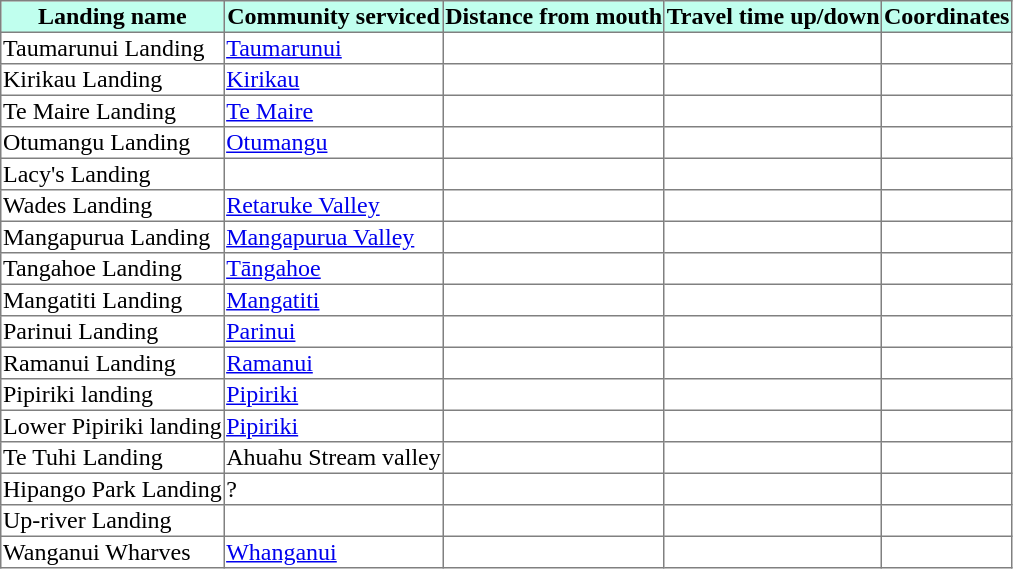<table border="1" style="border-collapse: collapse;">
<tr>
<th bgcolor=#C0FFEE>Landing name</th>
<th bgcolor=#C0FFEE>Community serviced</th>
<th bgcolor=#C0FFEE>Distance from mouth</th>
<th bgcolor=#C0FFEE>Travel time up/down</th>
<th bgcolor=#C0FFEE>Coordinates</th>
</tr>
<tr valign=top>
<td>Taumarunui Landing</td>
<td><a href='#'>Taumarunui</a></td>
<td></td>
<td></td>
<td></td>
</tr>
<tr>
<td>Kirikau Landing</td>
<td><a href='#'>Kirikau</a></td>
<td></td>
<td></td>
<td></td>
</tr>
<tr>
<td>Te Maire Landing</td>
<td><a href='#'>Te Maire</a></td>
<td></td>
<td></td>
<td></td>
</tr>
<tr>
<td>Otumangu Landing</td>
<td><a href='#'>Otumangu</a></td>
<td></td>
<td></td>
<td></td>
</tr>
<tr>
<td>Lacy's Landing</td>
<td></td>
<td></td>
<td></td>
<td></td>
</tr>
<tr>
<td>Wades Landing</td>
<td><a href='#'>Retaruke Valley</a></td>
<td></td>
<td></td>
<td></td>
</tr>
<tr>
<td>Mangapurua Landing</td>
<td><a href='#'>Mangapurua Valley</a></td>
<td></td>
<td></td>
<td></td>
</tr>
<tr>
<td>Tangahoe Landing</td>
<td><a href='#'>Tāngahoe</a></td>
<td></td>
<td></td>
<td></td>
</tr>
<tr>
<td>Mangatiti Landing</td>
<td><a href='#'>Mangatiti</a></td>
<td></td>
<td></td>
<td></td>
</tr>
<tr>
<td>Parinui Landing</td>
<td><a href='#'>Parinui</a></td>
<td></td>
<td></td>
<td></td>
</tr>
<tr>
<td>Ramanui Landing</td>
<td><a href='#'>Ramanui</a></td>
<td></td>
<td></td>
<td></td>
</tr>
<tr>
<td>Pipiriki landing</td>
<td><a href='#'>Pipiriki</a></td>
<td></td>
<td></td>
<td></td>
</tr>
<tr>
<td>Lower Pipiriki landing</td>
<td><a href='#'>Pipiriki</a></td>
<td></td>
<td></td>
<td></td>
</tr>
<tr>
<td>Te Tuhi Landing</td>
<td>Ahuahu Stream valley</td>
<td></td>
<td></td>
<td></td>
</tr>
<tr>
<td>Hipango Park Landing</td>
<td>?</td>
<td></td>
<td></td>
<td></td>
</tr>
<tr>
<td>Up-river Landing</td>
<td></td>
<td></td>
<td></td>
<td></td>
</tr>
<tr>
<td>Wanganui Wharves</td>
<td><a href='#'>Whanganui</a></td>
<td></td>
<td></td>
<td></td>
</tr>
</table>
